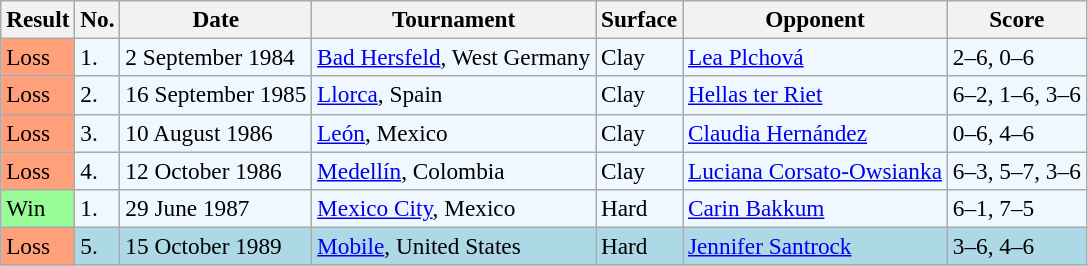<table class="sortable wikitable" style="font-size:97%">
<tr>
<th>Result</th>
<th>No.</th>
<th>Date</th>
<th>Tournament</th>
<th>Surface</th>
<th>Opponent</th>
<th>Score</th>
</tr>
<tr style="background:#f0f8ff;">
<td style="background:#ffa07a;">Loss</td>
<td>1.</td>
<td>2 September 1984</td>
<td><a href='#'>Bad Hersfeld</a>, West Germany</td>
<td>Clay</td>
<td> <a href='#'>Lea Plchová</a></td>
<td>2–6, 0–6</td>
</tr>
<tr style="background:#f0f8ff;">
<td style="background:#ffa07a;">Loss</td>
<td>2.</td>
<td>16 September 1985</td>
<td><a href='#'>Llorca</a>, Spain</td>
<td>Clay</td>
<td> <a href='#'>Hellas ter Riet</a></td>
<td>6–2, 1–6, 3–6</td>
</tr>
<tr style="background:#f0f8ff;">
<td style="background:#ffa07a;">Loss</td>
<td>3.</td>
<td>10 August 1986</td>
<td><a href='#'>León</a>, Mexico</td>
<td>Clay</td>
<td> <a href='#'>Claudia Hernández</a></td>
<td>0–6, 4–6</td>
</tr>
<tr style="background:#f0f8ff;">
<td style="background:#ffa07a;">Loss</td>
<td>4.</td>
<td>12 October 1986</td>
<td><a href='#'>Medellín</a>, Colombia</td>
<td>Clay</td>
<td> <a href='#'>Luciana Corsato-Owsianka</a></td>
<td>6–3, 5–7, 3–6</td>
</tr>
<tr style="background:#f0f8ff;">
<td style="background:#98fb98;">Win</td>
<td>1.</td>
<td>29 June 1987</td>
<td><a href='#'>Mexico City</a>, Mexico</td>
<td>Hard</td>
<td> <a href='#'>Carin Bakkum</a></td>
<td>6–1, 7–5</td>
</tr>
<tr style="background:lightblue;">
<td style="background:#ffa07a;">Loss</td>
<td>5.</td>
<td>15 October 1989</td>
<td><a href='#'>Mobile</a>, United States</td>
<td>Hard</td>
<td> <a href='#'>Jennifer Santrock</a></td>
<td>3–6, 4–6</td>
</tr>
</table>
